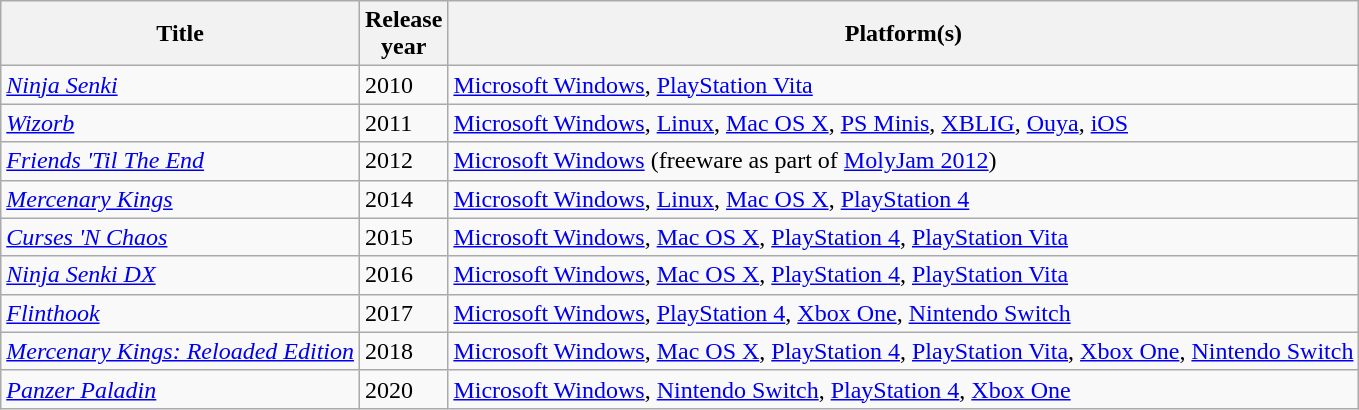<table class="wikitable sortable" border="1">
<tr>
<th>Title</th>
<th>Release<br>year</th>
<th>Platform(s)</th>
</tr>
<tr>
<td><em><a href='#'>Ninja Senki</a></em></td>
<td>2010</td>
<td><a href='#'>Microsoft Windows</a>, <a href='#'>PlayStation Vita</a></td>
</tr>
<tr>
<td><em><a href='#'>Wizorb</a></em></td>
<td>2011</td>
<td><a href='#'>Microsoft Windows</a>, <a href='#'>Linux</a>, <a href='#'>Mac OS X</a>, <a href='#'>PS Minis</a>, <a href='#'>XBLIG</a>, <a href='#'>Ouya</a>, <a href='#'>iOS</a></td>
</tr>
<tr>
<td><em><a href='#'>Friends 'Til The End</a></em></td>
<td>2012</td>
<td><a href='#'>Microsoft Windows</a> (freeware as part of <a href='#'>MolyJam 2012</a>)</td>
</tr>
<tr>
<td><em><a href='#'>Mercenary Kings</a></em></td>
<td>2014</td>
<td><a href='#'>Microsoft Windows</a>, <a href='#'>Linux</a>, <a href='#'>Mac OS X</a>, <a href='#'>PlayStation 4</a></td>
</tr>
<tr>
<td><em><a href='#'>Curses 'N Chaos</a></em></td>
<td>2015</td>
<td><a href='#'>Microsoft Windows</a>, <a href='#'>Mac OS X</a>, <a href='#'>PlayStation 4</a>, <a href='#'>PlayStation Vita</a></td>
</tr>
<tr>
<td><em><a href='#'>Ninja Senki DX</a></em></td>
<td>2016</td>
<td><a href='#'>Microsoft Windows</a>, <a href='#'>Mac OS X</a>, <a href='#'>PlayStation 4</a>, <a href='#'>PlayStation Vita</a></td>
</tr>
<tr>
<td><em><a href='#'>Flinthook</a></em></td>
<td>2017</td>
<td><a href='#'>Microsoft Windows</a>, <a href='#'>PlayStation 4</a>, <a href='#'>Xbox One</a>, <a href='#'>Nintendo Switch</a></td>
</tr>
<tr>
<td><em><a href='#'>Mercenary Kings: Reloaded Edition</a></em></td>
<td>2018</td>
<td><a href='#'>Microsoft Windows</a>, <a href='#'>Mac OS X</a>, <a href='#'>PlayStation 4</a>, <a href='#'>PlayStation Vita</a>, <a href='#'>Xbox One</a>, <a href='#'>Nintendo Switch</a></td>
</tr>
<tr>
<td><em><a href='#'>Panzer Paladin</a></em></td>
<td>2020</td>
<td><a href='#'>Microsoft Windows</a>, <a href='#'>Nintendo Switch</a>, <a href='#'>PlayStation 4</a>, <a href='#'>Xbox One</a></td>
</tr>
</table>
